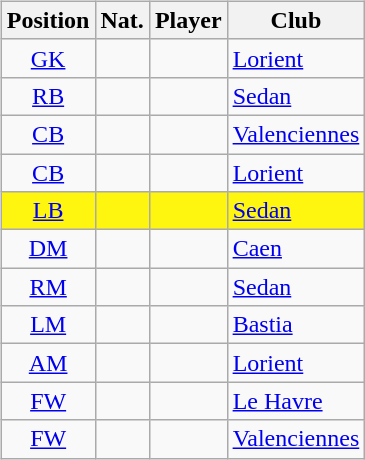<table style="width:100%;">
<tr>
<td width="50%"><br><table class="sortable wikitable" style="text-align: center;">
<tr>
<th>Position</th>
<th>Nat.</th>
<th>Player</th>
<th>Club</th>
</tr>
<tr>
<td><a href='#'>GK</a></td>
<td></td>
<td align=left></td>
<td align=left><a href='#'>Lorient</a></td>
</tr>
<tr>
<td><a href='#'>RB</a></td>
<td></td>
<td align=left></td>
<td align=left><a href='#'>Sedan</a></td>
</tr>
<tr>
<td><a href='#'>CB</a></td>
<td></td>
<td align=left></td>
<td align=left><a href='#'>Valenciennes</a></td>
</tr>
<tr>
<td><a href='#'>CB</a></td>
<td></td>
<td align=left></td>
<td align=left><a href='#'>Lorient</a></td>
</tr>
<tr bgcolor=#FFF60F>
<td><a href='#'>LB</a></td>
<td></td>
<td align=left></td>
<td align=left><a href='#'>Sedan</a></td>
</tr>
<tr>
<td><a href='#'>DM</a></td>
<td></td>
<td align=left></td>
<td align=left><a href='#'>Caen</a></td>
</tr>
<tr>
<td><a href='#'>RM</a></td>
<td></td>
<td align=left></td>
<td align=left><a href='#'>Sedan</a></td>
</tr>
<tr>
<td><a href='#'>LM</a></td>
<td></td>
<td align=left></td>
<td align=left><a href='#'>Bastia</a></td>
</tr>
<tr>
<td><a href='#'>AM</a></td>
<td></td>
<td align=left></td>
<td align=left><a href='#'>Lorient</a></td>
</tr>
<tr>
<td><a href='#'>FW</a></td>
<td></td>
<td align=left></td>
<td align=left><a href='#'>Le Havre</a></td>
</tr>
<tr>
<td><a href='#'>FW</a></td>
<td></td>
<td align=left></td>
<td align=left><a href='#'>Valenciennes</a></td>
</tr>
</table>
</td>
<td width="50%"><br><div>












</div></td>
</tr>
</table>
